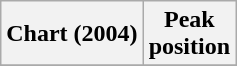<table class="wikitable plainrowheaders" style="text-align:center">
<tr>
<th scope="col">Chart (2004)</th>
<th scope="col">Peak<br>position</th>
</tr>
<tr>
</tr>
</table>
